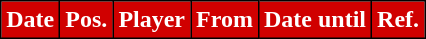<table class="wikitable plainrowheaders sortable">
<tr>
<th style="background:#D00000;border:1px solid black;color:white">Date</th>
<th style="background:#D00000;border:1px solid black;color:white">Pos.</th>
<th style="background:#D00000;border:1px solid black;color:white">Player</th>
<th style="background:#D00000;border:1px solid black;color:white">From</th>
<th style="background:#D00000;border:1px solid black;color:white">Date until</th>
<th style="background:#D00000;border:1px solid black;color:white">Ref.</th>
</tr>
</table>
